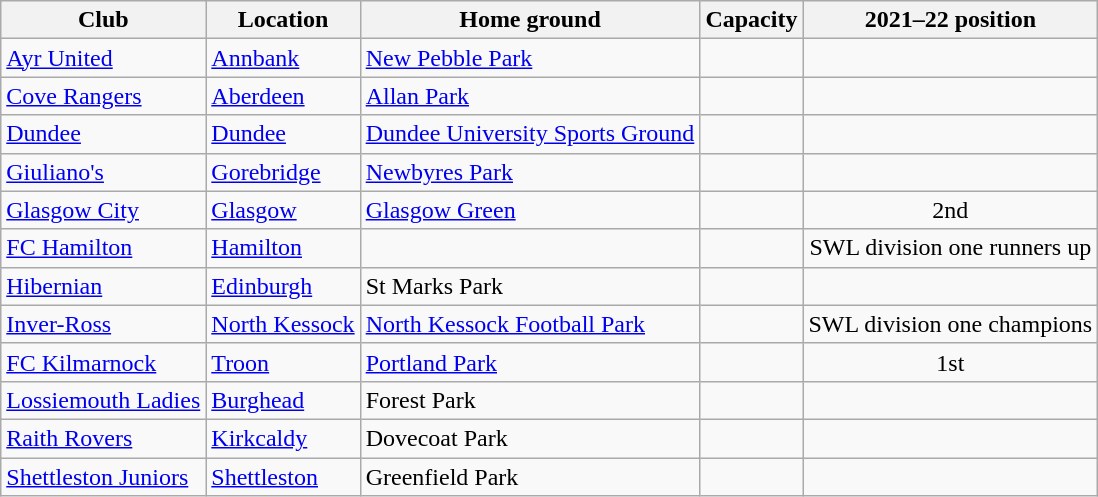<table class="wikitable sortable">
<tr>
<th>Club</th>
<th>Location</th>
<th>Home ground</th>
<th>Capacity</th>
<th data-sort-type="number">2021–22 position</th>
</tr>
<tr>
<td><a href='#'>Ayr United</a></td>
<td><a href='#'>Annbank</a></td>
<td><a href='#'>New Pebble Park</a></td>
<td></td>
<td align=center></td>
</tr>
<tr>
<td><a href='#'>Cove Rangers</a></td>
<td><a href='#'>Aberdeen</a></td>
<td><a href='#'>Allan Park</a></td>
<td></td>
<td align=center></td>
</tr>
<tr>
<td><a href='#'>Dundee</a></td>
<td><a href='#'>Dundee</a></td>
<td><a href='#'>Dundee University Sports Ground</a></td>
<td></td>
<td align=center></td>
</tr>
<tr>
<td><a href='#'>Giuliano's</a></td>
<td><a href='#'>Gorebridge</a></td>
<td><a href='#'>Newbyres Park</a></td>
<td></td>
<td align=center></td>
</tr>
<tr>
<td><a href='#'>Glasgow City</a></td>
<td><a href='#'>Glasgow</a></td>
<td><a href='#'>Glasgow Green</a></td>
<td></td>
<td align="center">2nd</td>
</tr>
<tr>
<td><a href='#'>FC Hamilton</a></td>
<td><a href='#'>Hamilton</a></td>
<td></td>
<td></td>
<td align="center">SWL division one runners up</td>
</tr>
<tr>
<td><a href='#'>Hibernian</a></td>
<td><a href='#'>Edinburgh</a></td>
<td>St Marks Park</td>
<td></td>
<td align="center"></td>
</tr>
<tr>
<td><a href='#'>Inver-Ross</a></td>
<td><a href='#'>North Kessock</a></td>
<td><a href='#'>North Kessock Football Park</a></td>
<td></td>
<td align=center>SWL division one champions</td>
</tr>
<tr>
<td><a href='#'>FC Kilmarnock</a></td>
<td><a href='#'>Troon</a></td>
<td><a href='#'>Portland Park</a></td>
<td></td>
<td align=center>1st</td>
</tr>
<tr>
<td><a href='#'>Lossiemouth Ladies</a></td>
<td><a href='#'>Burghead</a></td>
<td>Forest Park</td>
<td></td>
<td align=center></td>
</tr>
<tr>
<td><a href='#'>Raith Rovers</a></td>
<td><a href='#'>Kirkcaldy</a></td>
<td>Dovecoat Park</td>
<td></td>
<td align=center></td>
</tr>
<tr>
<td><a href='#'>Shettleston Juniors</a></td>
<td><a href='#'>Shettleston</a></td>
<td>Greenfield Park</td>
<td></td>
<td align=center></td>
</tr>
</table>
